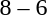<table style="text-align:center">
<tr>
<th width=200></th>
<th width=100></th>
<th width=200></th>
</tr>
<tr>
<td align=right><strong></strong></td>
<td>8 – 6</td>
<td align=left></td>
</tr>
</table>
